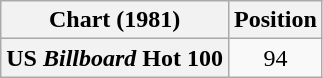<table class="wikitable plainrowheaders" style="text-align:center">
<tr>
<th>Chart (1981)</th>
<th>Position</th>
</tr>
<tr>
<th scope="row">US <em>Billboard</em> Hot 100</th>
<td>94</td>
</tr>
</table>
